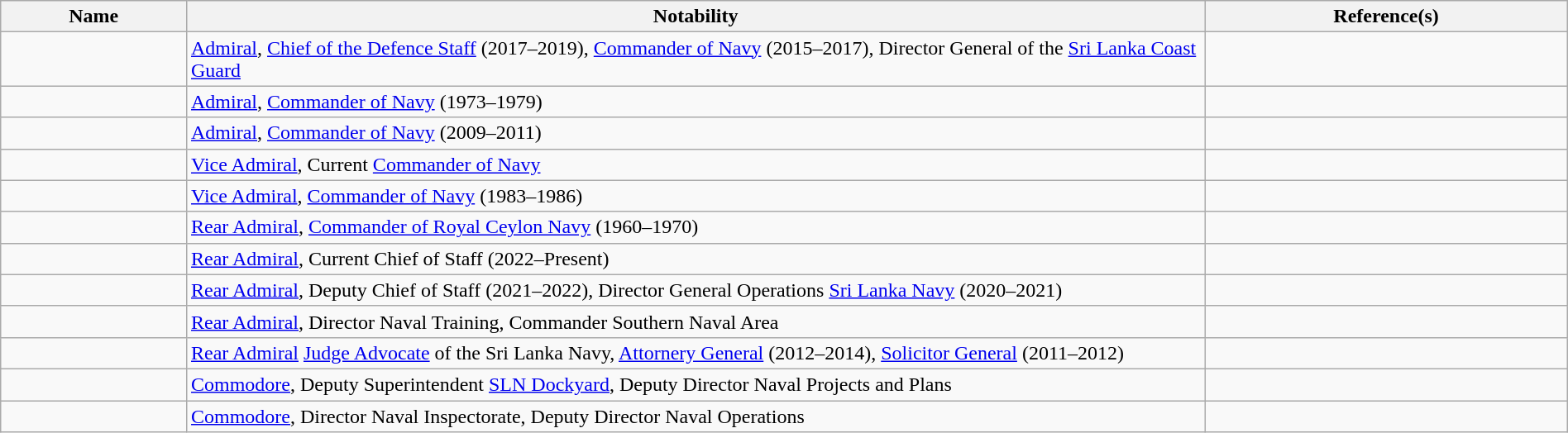<table class="wikitable sortable" style="width:100%">
<tr>
<th style="width:*;">Name</th>
<th style="width:65%;" class="unsortable">Notability</th>
<th style="width:*;" class="unsortable">Reference(s)</th>
</tr>
<tr>
<td></td>
<td><a href='#'>Admiral</a>, <a href='#'>Chief of the Defence Staff</a> (2017–2019), <a href='#'>Commander of Navy</a> (2015–2017), Director General of the <a href='#'>Sri Lanka Coast Guard</a></td>
<td style="text-align:center;"></td>
</tr>
<tr>
<td></td>
<td><a href='#'>Admiral</a>, <a href='#'>Commander of Navy</a> (1973–1979)</td>
<td style="text-align:center;"></td>
</tr>
<tr>
<td></td>
<td><a href='#'>Admiral</a>, <a href='#'>Commander of Navy</a> (2009–2011)</td>
<td style="text-align:center;"></td>
</tr>
<tr>
<td></td>
<td><a href='#'>Vice Admiral</a>, Current <a href='#'>Commander of Navy</a></td>
<td style="text-align:center;"></td>
</tr>
<tr>
<td></td>
<td><a href='#'>Vice Admiral</a>, <a href='#'>Commander of Navy</a> (1983–1986)</td>
<td style="text-align:center;"></td>
</tr>
<tr>
<td></td>
<td><a href='#'>Rear Admiral</a>, <a href='#'>Commander of Royal Ceylon Navy</a> (1960–1970)</td>
<td style="text-align:center;"></td>
</tr>
<tr>
<td></td>
<td><a href='#'>Rear Admiral</a>, Current Chief of Staff (2022–Present)</td>
<td style="text-align:center;"></td>
</tr>
<tr>
<td></td>
<td><a href='#'>Rear Admiral</a>,  Deputy Chief of Staff (2021–2022), Director General Operations <a href='#'>Sri Lanka Navy</a> (2020–2021)</td>
<td style="text-align:center;"></td>
</tr>
<tr>
<td></td>
<td><a href='#'>Rear Admiral</a>, Director Naval Training, Commander Southern Naval Area</td>
<td style="text-align:center;"></td>
</tr>
<tr>
<td></td>
<td><a href='#'>Rear Admiral</a> <a href='#'>Judge Advocate</a> of the Sri Lanka Navy, <a href='#'>Attornery General</a> (2012–2014), <a href='#'>Solicitor General</a> (2011–2012)</td>
<td style="text-align:center;"></td>
</tr>
<tr>
<td></td>
<td><a href='#'>Commodore</a>, Deputy Superintendent <a href='#'>SLN Dockyard</a>, Deputy Director Naval Projects and Plans</td>
<td style="text-align:center;"></td>
</tr>
<tr>
<td></td>
<td><a href='#'>Commodore</a>, Director Naval Inspectorate, Deputy Director Naval Operations</td>
<td style="text-align:center;"></td>
</tr>
</table>
